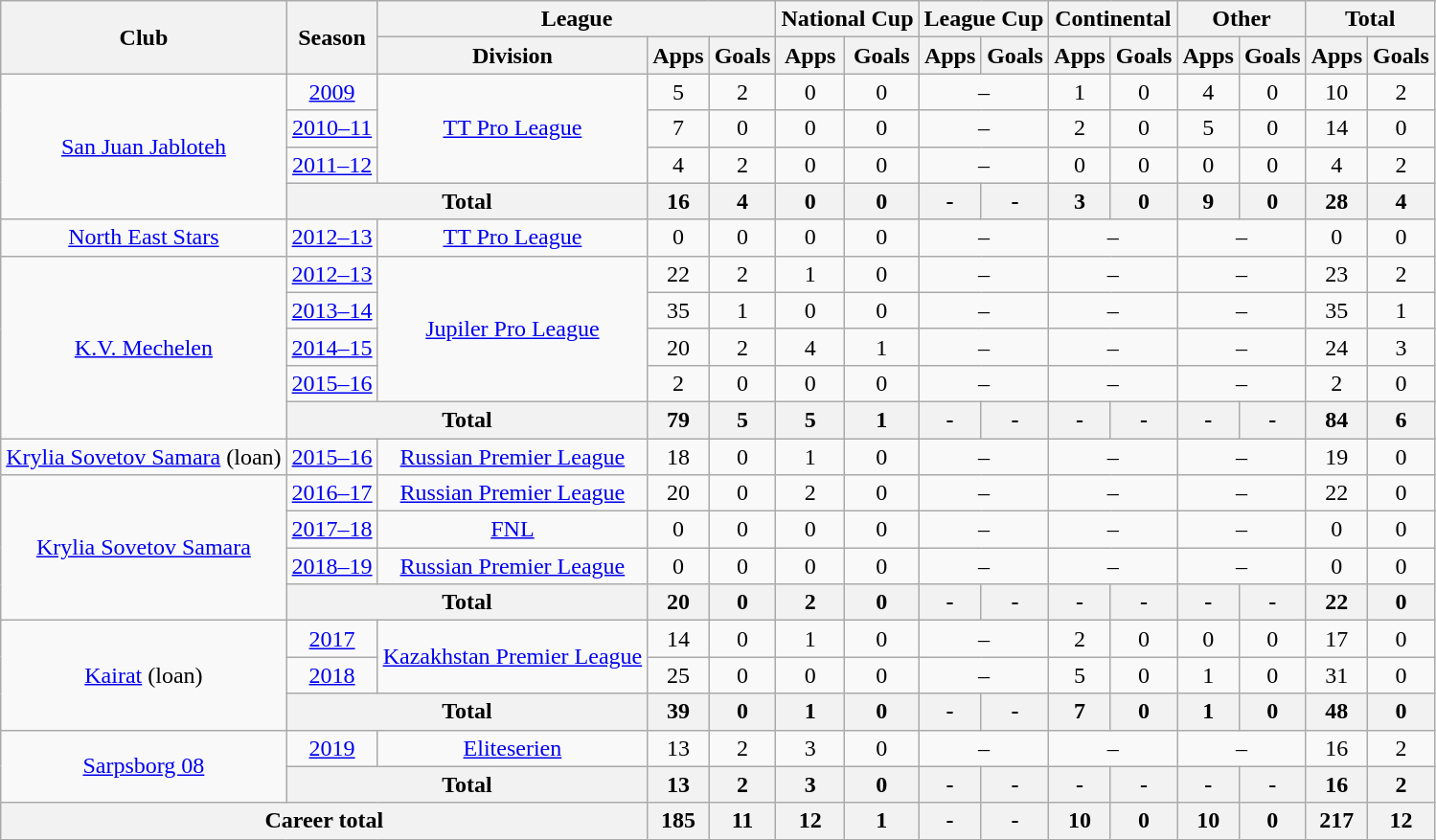<table class="wikitable" style="text-align: center;">
<tr>
<th rowspan="2">Club</th>
<th rowspan="2">Season</th>
<th colspan="3">League</th>
<th colspan="2">National Cup</th>
<th colspan="2">League Cup</th>
<th colspan="2">Continental</th>
<th colspan="2">Other</th>
<th colspan="2">Total</th>
</tr>
<tr>
<th>Division</th>
<th>Apps</th>
<th>Goals</th>
<th>Apps</th>
<th>Goals</th>
<th>Apps</th>
<th>Goals</th>
<th>Apps</th>
<th>Goals</th>
<th>Apps</th>
<th>Goals</th>
<th>Apps</th>
<th>Goals</th>
</tr>
<tr>
<td rowspan="4" valign="center"><a href='#'>San Juan Jabloteh</a></td>
<td><a href='#'>2009</a></td>
<td rowspan="3" valign="center"><a href='#'>TT Pro League</a></td>
<td>5</td>
<td>2</td>
<td>0</td>
<td>0</td>
<td colspan="2">–</td>
<td>1</td>
<td>0</td>
<td>4</td>
<td>0</td>
<td>10</td>
<td>2</td>
</tr>
<tr>
<td><a href='#'>2010–11</a></td>
<td>7</td>
<td>0</td>
<td>0</td>
<td>0</td>
<td colspan="2">–</td>
<td>2</td>
<td>0</td>
<td>5</td>
<td>0</td>
<td>14</td>
<td>0</td>
</tr>
<tr>
<td><a href='#'>2011–12</a></td>
<td>4</td>
<td>2</td>
<td>0</td>
<td>0</td>
<td colspan="2">–</td>
<td>0</td>
<td>0</td>
<td>0</td>
<td>0</td>
<td>4</td>
<td>2</td>
</tr>
<tr>
<th colspan="2">Total</th>
<th>16</th>
<th>4</th>
<th>0</th>
<th>0</th>
<th>-</th>
<th>-</th>
<th>3</th>
<th>0</th>
<th>9</th>
<th>0</th>
<th>28</th>
<th>4</th>
</tr>
<tr>
<td valign="center"><a href='#'>North East Stars</a></td>
<td><a href='#'>2012–13</a></td>
<td><a href='#'>TT Pro League</a></td>
<td>0</td>
<td>0</td>
<td>0</td>
<td>0</td>
<td colspan="2">–</td>
<td colspan="2">–</td>
<td colspan="2">–</td>
<td>0</td>
<td>0</td>
</tr>
<tr>
<td rowspan="5" valign="center"><a href='#'>K.V. Mechelen</a></td>
<td><a href='#'>2012–13</a></td>
<td rowspan="4" valign="center"><a href='#'>Jupiler Pro League</a></td>
<td>22</td>
<td>2</td>
<td>1</td>
<td>0</td>
<td colspan="2">–</td>
<td colspan="2">–</td>
<td colspan="2">–</td>
<td>23</td>
<td>2</td>
</tr>
<tr>
<td><a href='#'>2013–14</a></td>
<td>35</td>
<td>1</td>
<td>0</td>
<td>0</td>
<td colspan="2">–</td>
<td colspan="2">–</td>
<td colspan="2">–</td>
<td>35</td>
<td>1</td>
</tr>
<tr>
<td><a href='#'>2014–15</a></td>
<td>20</td>
<td>2</td>
<td>4</td>
<td>1</td>
<td colspan="2">–</td>
<td colspan="2">–</td>
<td colspan="2">–</td>
<td>24</td>
<td>3</td>
</tr>
<tr>
<td><a href='#'>2015–16</a></td>
<td>2</td>
<td>0</td>
<td>0</td>
<td>0</td>
<td colspan="2">–</td>
<td colspan="2">–</td>
<td colspan="2">–</td>
<td>2</td>
<td>0</td>
</tr>
<tr>
<th colspan="2">Total</th>
<th>79</th>
<th>5</th>
<th>5</th>
<th>1</th>
<th>-</th>
<th>-</th>
<th>-</th>
<th>-</th>
<th>-</th>
<th>-</th>
<th>84</th>
<th>6</th>
</tr>
<tr>
<td valign="center"><a href='#'>Krylia Sovetov Samara</a> (loan)</td>
<td><a href='#'>2015–16</a></td>
<td><a href='#'>Russian Premier League</a></td>
<td>18</td>
<td>0</td>
<td>1</td>
<td>0</td>
<td colspan="2">–</td>
<td colspan="2">–</td>
<td colspan="2">–</td>
<td>19</td>
<td>0</td>
</tr>
<tr>
<td rowspan="4" valign="center"><a href='#'>Krylia Sovetov Samara</a></td>
<td><a href='#'>2016–17</a></td>
<td><a href='#'>Russian Premier League</a></td>
<td>20</td>
<td>0</td>
<td>2</td>
<td>0</td>
<td colspan="2">–</td>
<td colspan="2">–</td>
<td colspan="2">–</td>
<td>22</td>
<td>0</td>
</tr>
<tr>
<td><a href='#'>2017–18</a></td>
<td><a href='#'>FNL</a></td>
<td>0</td>
<td>0</td>
<td>0</td>
<td>0</td>
<td colspan="2">–</td>
<td colspan="2">–</td>
<td colspan="2">–</td>
<td>0</td>
<td>0</td>
</tr>
<tr>
<td><a href='#'>2018–19</a></td>
<td><a href='#'>Russian Premier League</a></td>
<td>0</td>
<td>0</td>
<td>0</td>
<td>0</td>
<td colspan="2">–</td>
<td colspan="2">–</td>
<td colspan="2">–</td>
<td>0</td>
<td>0</td>
</tr>
<tr>
<th colspan="2">Total</th>
<th>20</th>
<th>0</th>
<th>2</th>
<th>0</th>
<th>-</th>
<th>-</th>
<th>-</th>
<th>-</th>
<th>-</th>
<th>-</th>
<th>22</th>
<th>0</th>
</tr>
<tr>
<td rowspan="3" valign="center"><a href='#'>Kairat</a> (loan)</td>
<td><a href='#'>2017</a></td>
<td rowspan="2" valign="center"><a href='#'>Kazakhstan Premier League</a></td>
<td>14</td>
<td>0</td>
<td>1</td>
<td>0</td>
<td colspan="2">–</td>
<td>2</td>
<td>0</td>
<td>0</td>
<td>0</td>
<td>17</td>
<td>0</td>
</tr>
<tr>
<td><a href='#'>2018</a></td>
<td>25</td>
<td>0</td>
<td>0</td>
<td>0</td>
<td colspan="2">–</td>
<td>5</td>
<td>0</td>
<td>1</td>
<td>0</td>
<td>31</td>
<td>0</td>
</tr>
<tr>
<th colspan="2">Total</th>
<th>39</th>
<th>0</th>
<th>1</th>
<th>0</th>
<th>-</th>
<th>-</th>
<th>7</th>
<th>0</th>
<th>1</th>
<th>0</th>
<th>48</th>
<th>0</th>
</tr>
<tr>
<td rowspan="2" valign="center"><a href='#'>Sarpsborg 08</a></td>
<td><a href='#'>2019</a></td>
<td rowspan="1" valign="center"><a href='#'>Eliteserien</a></td>
<td>13</td>
<td>2</td>
<td>3</td>
<td>0</td>
<td colspan="2">–</td>
<td colspan="2">–</td>
<td colspan="2">–</td>
<td>16</td>
<td>2</td>
</tr>
<tr>
<th colspan="2">Total</th>
<th>13</th>
<th>2</th>
<th>3</th>
<th>0</th>
<th>-</th>
<th>-</th>
<th>-</th>
<th>-</th>
<th>-</th>
<th>-</th>
<th>16</th>
<th>2</th>
</tr>
<tr>
<th colspan="3">Career total</th>
<th>185</th>
<th>11</th>
<th>12</th>
<th>1</th>
<th>-</th>
<th>-</th>
<th>10</th>
<th>0</th>
<th>10</th>
<th>0</th>
<th>217</th>
<th>12</th>
</tr>
</table>
